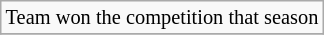<table class=wikitable style=font-size:85%>
<tr>
<td> Team won the competition that season</td>
</tr>
<tr>
</tr>
</table>
